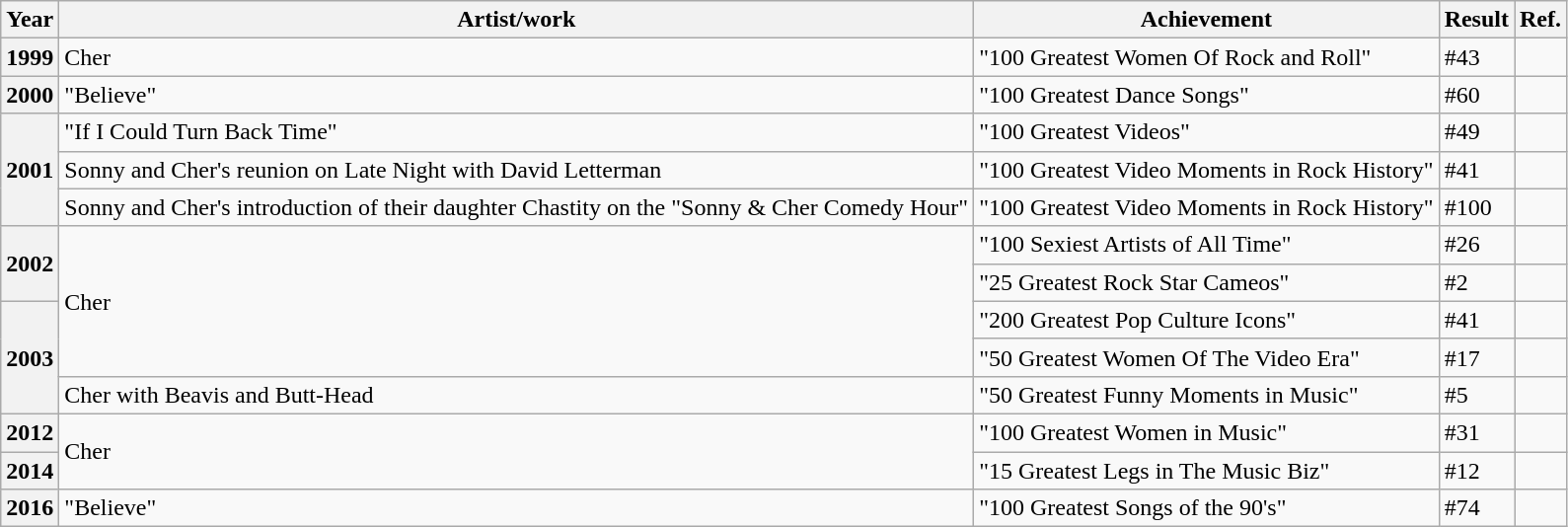<table class="wikitable">
<tr>
<th scope="col">Year</th>
<th scope="col">Artist/work</th>
<th scope="col">Achievement</th>
<th scope="col">Result</th>
<th scope="col">Ref.</th>
</tr>
<tr>
<th scope="row">1999</th>
<td>Cher</td>
<td>"100 Greatest Women Of Rock and Roll"</td>
<td>#43</td>
<td style="text-align:center;"></td>
</tr>
<tr>
<th scope="row">2000</th>
<td>"Believe"</td>
<td>"100 Greatest Dance Songs"</td>
<td>#60</td>
<td style="text-align:center;"></td>
</tr>
<tr>
<th scope="row" rowspan="3">2001</th>
<td>"If I Could Turn Back Time"</td>
<td>"100 Greatest Videos"</td>
<td>#49</td>
<td style="text-align:center;"></td>
</tr>
<tr>
<td>Sonny and Cher's reunion on Late Night with David Letterman</td>
<td>"100 Greatest Video Moments in Rock History"</td>
<td>#41</td>
<td style="text-align:center;"></td>
</tr>
<tr>
<td>Sonny and Cher's introduction of their daughter Chastity on the "Sonny & Cher Comedy Hour"</td>
<td>"100 Greatest Video Moments in Rock History"</td>
<td>#100</td>
<td style="text-align:center;"></td>
</tr>
<tr>
<th scope="row" rowspan="2">2002</th>
<td rowspan="4">Cher</td>
<td>"100 Sexiest Artists of All Time"</td>
<td>#26</td>
<td style="text-align:center;"></td>
</tr>
<tr>
<td>"25 Greatest Rock Star Cameos"</td>
<td>#2</td>
<td style="text-align:center;"></td>
</tr>
<tr>
<th scope="row" rowspan="3">2003</th>
<td>"200 Greatest Pop Culture Icons"</td>
<td>#41</td>
<td style="text-align:center;"></td>
</tr>
<tr>
<td>"50 Greatest Women Of The Video Era"</td>
<td>#17</td>
<td style="text-align:center;"></td>
</tr>
<tr>
<td>Cher with Beavis and Butt-Head</td>
<td>"50 Greatest Funny Moments in Music"</td>
<td>#5</td>
<td style="text-align:center;"></td>
</tr>
<tr>
<th scope="row">2012</th>
<td rowspan="2">Cher</td>
<td>"100 Greatest Women in Music"</td>
<td>#31</td>
<td style="text-align:center;"></td>
</tr>
<tr>
<th scope="row">2014</th>
<td>"15 Greatest Legs in The Music Biz"</td>
<td>#12</td>
<td style="text-align:center;"></td>
</tr>
<tr>
<th scope="row">2016</th>
<td>"Believe"</td>
<td>"100 Greatest Songs of the 90's"</td>
<td>#74</td>
<td style="text-align:center;"></td>
</tr>
</table>
